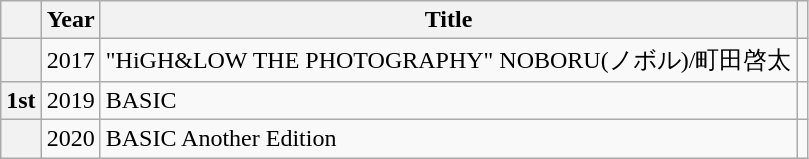<table class="wikitable">
<tr>
<th></th>
<th>Year</th>
<th>Title</th>
<th></th>
</tr>
<tr>
<th></th>
<td>2017</td>
<td>"HiGH&LOW THE PHOTOGRAPHY" NOBORU(ノボル)/町田啓太</td>
<td></td>
</tr>
<tr>
<th>1st</th>
<td>2019</td>
<td>BASIC</td>
<td></td>
</tr>
<tr>
<th></th>
<td>2020</td>
<td>BASIC Another Edition</td>
<td></td>
</tr>
</table>
